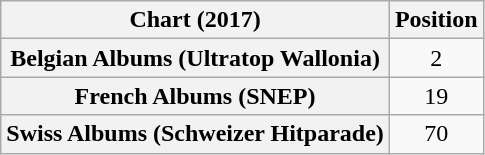<table class="wikitable sortable plainrowheaders" style="text-align:center">
<tr>
<th scope="col">Chart (2017)</th>
<th scope="col">Position</th>
</tr>
<tr>
<th scope="row">Belgian Albums (Ultratop Wallonia)</th>
<td>2</td>
</tr>
<tr>
<th scope="row">French Albums (SNEP)</th>
<td>19</td>
</tr>
<tr>
<th scope="row">Swiss Albums (Schweizer Hitparade)</th>
<td>70</td>
</tr>
</table>
